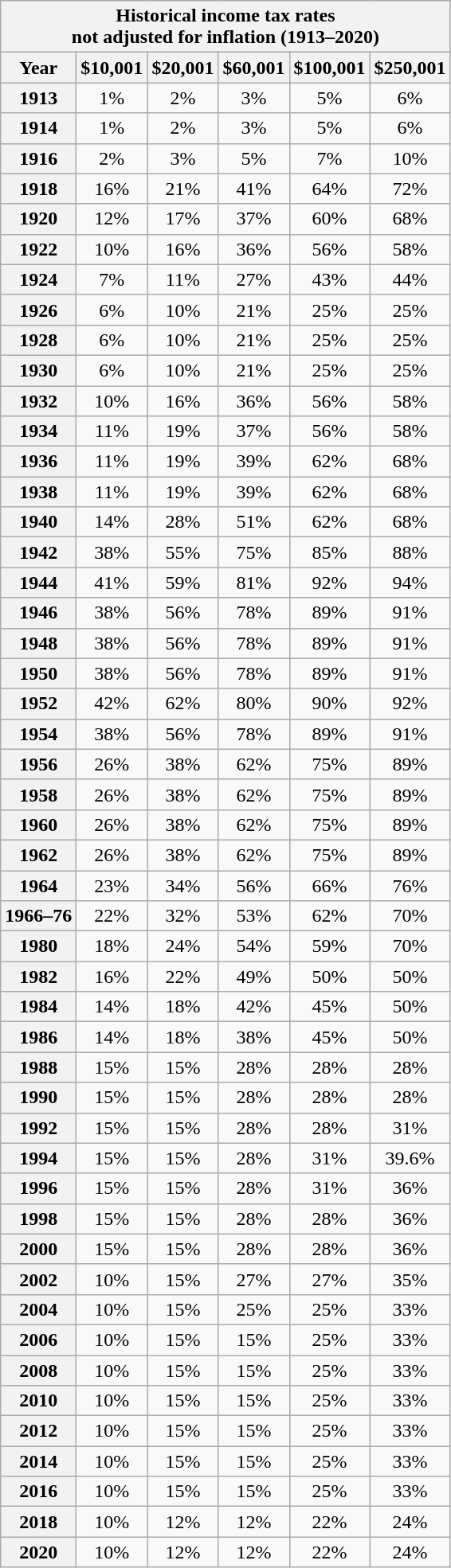<table class="wikitable collapsible collapsed" style="margin:1em 1em 0 0; text-align:center">
<tr>
<th colspan=6>Historical income tax rates <br> not adjusted for inflation (1913–2020)</th>
</tr>
<tr>
<th>Year</th>
<th>$10,001</th>
<th>$20,001</th>
<th>$60,001</th>
<th>$100,001</th>
<th>$250,001</th>
</tr>
<tr>
<th>1913</th>
<td>1%</td>
<td>2%</td>
<td>3%</td>
<td>5%</td>
<td>6%</td>
</tr>
<tr>
<th>1914</th>
<td>1%</td>
<td>2%</td>
<td>3%</td>
<td>5%</td>
<td>6%</td>
</tr>
<tr>
<th>1916</th>
<td>2%</td>
<td>3%</td>
<td>5%</td>
<td>7%</td>
<td>10%</td>
</tr>
<tr>
<th>1918</th>
<td>16%</td>
<td>21%</td>
<td>41%</td>
<td>64%</td>
<td>72%</td>
</tr>
<tr>
<th>1920</th>
<td>12%</td>
<td>17%</td>
<td>37%</td>
<td>60%</td>
<td>68%</td>
</tr>
<tr>
<th>1922</th>
<td>10%</td>
<td>16%</td>
<td>36%</td>
<td>56%</td>
<td>58%</td>
</tr>
<tr>
<th>1924</th>
<td>7%</td>
<td>11%</td>
<td>27%</td>
<td>43%</td>
<td>44%</td>
</tr>
<tr>
<th>1926</th>
<td>6%</td>
<td>10%</td>
<td>21%</td>
<td>25%</td>
<td>25%</td>
</tr>
<tr>
<th>1928</th>
<td>6%</td>
<td>10%</td>
<td>21%</td>
<td>25%</td>
<td>25%</td>
</tr>
<tr>
<th>1930</th>
<td>6%</td>
<td>10%</td>
<td>21%</td>
<td>25%</td>
<td>25%</td>
</tr>
<tr>
<th>1932</th>
<td>10%</td>
<td>16%</td>
<td>36%</td>
<td>56%</td>
<td>58%</td>
</tr>
<tr>
<th>1934</th>
<td>11%</td>
<td>19%</td>
<td>37%</td>
<td>56%</td>
<td>58%</td>
</tr>
<tr>
<th>1936</th>
<td>11%</td>
<td>19%</td>
<td>39%</td>
<td>62%</td>
<td>68%</td>
</tr>
<tr>
<th>1938</th>
<td>11%</td>
<td>19%</td>
<td>39%</td>
<td>62%</td>
<td>68%</td>
</tr>
<tr>
<th>1940</th>
<td>14%</td>
<td>28%</td>
<td>51%</td>
<td>62%</td>
<td>68%</td>
</tr>
<tr>
<th>1942</th>
<td>38%</td>
<td>55%</td>
<td>75%</td>
<td>85%</td>
<td>88%</td>
</tr>
<tr>
<th>1944</th>
<td>41%</td>
<td>59%</td>
<td>81%</td>
<td>92%</td>
<td>94%</td>
</tr>
<tr>
<th>1946</th>
<td>38%</td>
<td>56%</td>
<td>78%</td>
<td>89%</td>
<td>91%</td>
</tr>
<tr>
<th>1948</th>
<td>38%</td>
<td>56%</td>
<td>78%</td>
<td>89%</td>
<td>91%</td>
</tr>
<tr>
<th>1950</th>
<td>38%</td>
<td>56%</td>
<td>78%</td>
<td>89%</td>
<td>91%</td>
</tr>
<tr>
<th>1952</th>
<td>42%</td>
<td>62%</td>
<td>80%</td>
<td>90%</td>
<td>92%</td>
</tr>
<tr>
<th>1954</th>
<td>38%</td>
<td>56%</td>
<td>78%</td>
<td>89%</td>
<td>91%</td>
</tr>
<tr>
<th>1956</th>
<td>26%</td>
<td>38%</td>
<td>62%</td>
<td>75%</td>
<td>89%</td>
</tr>
<tr>
<th>1958</th>
<td>26%</td>
<td>38%</td>
<td>62%</td>
<td>75%</td>
<td>89%</td>
</tr>
<tr>
<th>1960</th>
<td>26%</td>
<td>38%</td>
<td>62%</td>
<td>75%</td>
<td>89%</td>
</tr>
<tr>
<th>1962</th>
<td>26%</td>
<td>38%</td>
<td>62%</td>
<td>75%</td>
<td>89%</td>
</tr>
<tr>
<th>1964</th>
<td>23%</td>
<td>34%</td>
<td>56%</td>
<td>66%</td>
<td>76%</td>
</tr>
<tr>
<th>1966–76</th>
<td>22%</td>
<td>32%</td>
<td>53%</td>
<td>62%</td>
<td>70%</td>
</tr>
<tr>
<th>1980</th>
<td>18%</td>
<td>24%</td>
<td>54%</td>
<td>59%</td>
<td>70%</td>
</tr>
<tr>
<th>1982</th>
<td>16%</td>
<td>22%</td>
<td>49%</td>
<td>50%</td>
<td>50%</td>
</tr>
<tr>
<th>1984</th>
<td>14%</td>
<td>18%</td>
<td>42%</td>
<td>45%</td>
<td>50%</td>
</tr>
<tr>
<th>1986</th>
<td>14%</td>
<td>18%</td>
<td>38%</td>
<td>45%</td>
<td>50%</td>
</tr>
<tr>
<th>1988</th>
<td>15%</td>
<td>15%</td>
<td>28%</td>
<td>28%</td>
<td>28%</td>
</tr>
<tr>
<th>1990</th>
<td>15%</td>
<td>15%</td>
<td>28%</td>
<td>28%</td>
<td>28%</td>
</tr>
<tr>
<th>1992</th>
<td>15%</td>
<td>15%</td>
<td>28%</td>
<td>28%</td>
<td>31%</td>
</tr>
<tr>
<th>1994</th>
<td>15%</td>
<td>15%</td>
<td>28%</td>
<td>31%</td>
<td>39.6%</td>
</tr>
<tr>
<th>1996</th>
<td>15%</td>
<td>15%</td>
<td>28%</td>
<td>31%</td>
<td>36%</td>
</tr>
<tr>
<th>1998</th>
<td>15%</td>
<td>15%</td>
<td>28%</td>
<td>28%</td>
<td>36%</td>
</tr>
<tr>
<th>2000</th>
<td>15%</td>
<td>15%</td>
<td>28%</td>
<td>28%</td>
<td>36%</td>
</tr>
<tr>
<th>2002</th>
<td>10%</td>
<td>15%</td>
<td>27%</td>
<td>27%</td>
<td>35%</td>
</tr>
<tr>
<th>2004</th>
<td>10%</td>
<td>15%</td>
<td>25%</td>
<td>25%</td>
<td>33%</td>
</tr>
<tr>
<th>2006</th>
<td>10%</td>
<td>15%</td>
<td>15%</td>
<td>25%</td>
<td>33%</td>
</tr>
<tr>
<th>2008</th>
<td>10%</td>
<td>15%</td>
<td>15%</td>
<td>25%</td>
<td>33%</td>
</tr>
<tr>
<th>2010</th>
<td>10%</td>
<td>15%</td>
<td>15%</td>
<td>25%</td>
<td>33%</td>
</tr>
<tr>
<th>2012</th>
<td>10%</td>
<td>15%</td>
<td>15%</td>
<td>25%</td>
<td>33%</td>
</tr>
<tr>
<th>2014</th>
<td>10%</td>
<td>15%</td>
<td>15%</td>
<td>25%</td>
<td>33%</td>
</tr>
<tr>
<th>2016</th>
<td>10%</td>
<td>15%</td>
<td>15%</td>
<td>25%</td>
<td>33%</td>
</tr>
<tr>
<th>2018</th>
<td>10%</td>
<td>12%</td>
<td>12%</td>
<td>22%</td>
<td>24%</td>
</tr>
<tr>
<th>2020</th>
<td>10%</td>
<td>12%</td>
<td>12%</td>
<td>22%</td>
<td>24%</td>
</tr>
</table>
